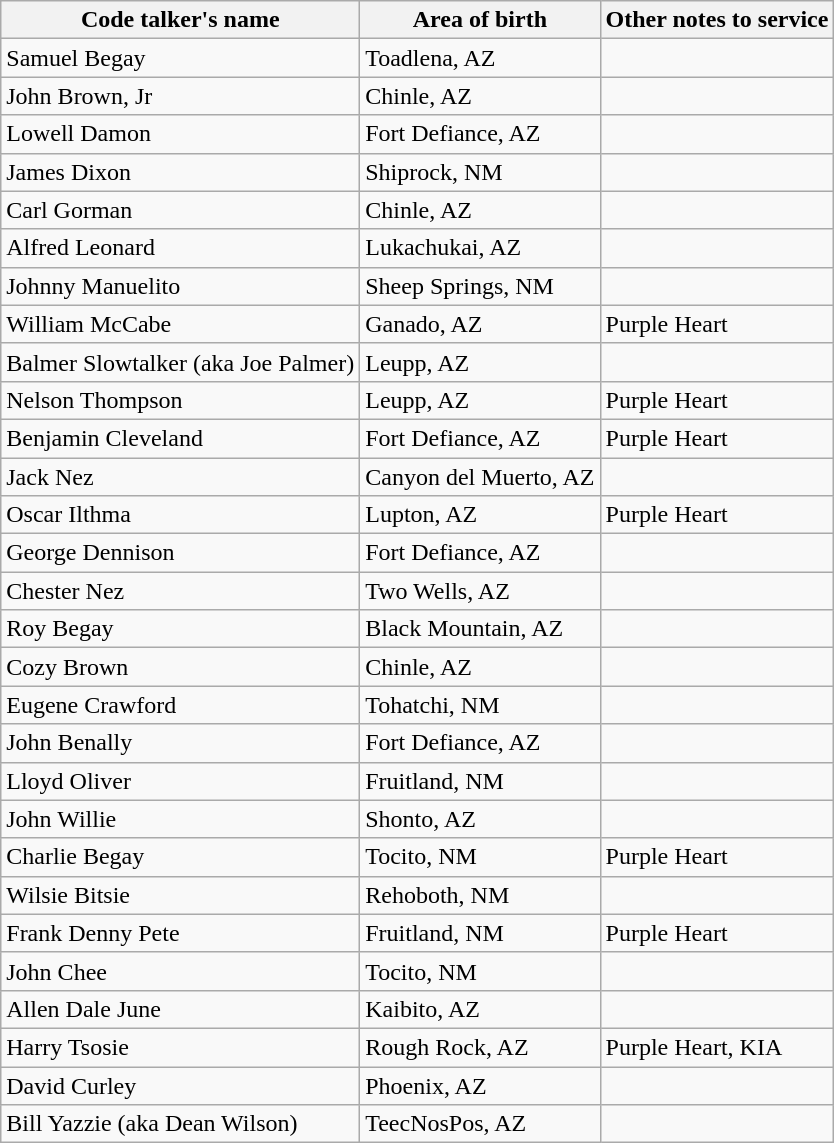<table class="wikitable sortable">
<tr>
<th>Code talker's name</th>
<th>Area of birth</th>
<th>Other notes to service</th>
</tr>
<tr>
<td>Samuel Begay</td>
<td>Toadlena, AZ</td>
<td></td>
</tr>
<tr>
<td>John Brown, Jr</td>
<td>Chinle, AZ</td>
<td></td>
</tr>
<tr>
<td>Lowell Damon</td>
<td>Fort Defiance, AZ</td>
<td></td>
</tr>
<tr>
<td>James Dixon</td>
<td>Shiprock, NM</td>
<td></td>
</tr>
<tr>
<td>Carl Gorman</td>
<td>Chinle, AZ</td>
<td></td>
</tr>
<tr>
<td>Alfred Leonard</td>
<td>Lukachukai, AZ</td>
<td></td>
</tr>
<tr>
<td>Johnny Manuelito</td>
<td>Sheep Springs, NM</td>
<td></td>
</tr>
<tr>
<td>William McCabe</td>
<td>Ganado, AZ</td>
<td>Purple Heart</td>
</tr>
<tr>
<td>Balmer Slowtalker (aka Joe Palmer)</td>
<td>Leupp, AZ</td>
<td></td>
</tr>
<tr>
<td>Nelson Thompson</td>
<td>Leupp, AZ</td>
<td>Purple Heart</td>
</tr>
<tr>
<td>Benjamin Cleveland</td>
<td>Fort Defiance, AZ</td>
<td>Purple Heart</td>
</tr>
<tr>
<td>Jack Nez</td>
<td>Canyon del Muerto, AZ</td>
<td></td>
</tr>
<tr>
<td>Oscar Ilthma</td>
<td>Lupton, AZ</td>
<td>Purple Heart</td>
</tr>
<tr>
<td>George Dennison</td>
<td>Fort Defiance, AZ</td>
<td></td>
</tr>
<tr>
<td>Chester Nez</td>
<td>Two Wells, AZ</td>
<td></td>
</tr>
<tr>
<td>Roy Begay</td>
<td>Black Mountain, AZ</td>
<td></td>
</tr>
<tr>
<td>Cozy Brown</td>
<td>Chinle, AZ</td>
<td></td>
</tr>
<tr>
<td>Eugene Crawford</td>
<td>Tohatchi, NM</td>
<td></td>
</tr>
<tr>
<td>John Benally</td>
<td>Fort Defiance, AZ</td>
<td></td>
</tr>
<tr>
<td>Lloyd Oliver</td>
<td>Fruitland, NM</td>
<td></td>
</tr>
<tr>
<td>John Willie</td>
<td>Shonto, AZ</td>
<td></td>
</tr>
<tr>
<td>Charlie Begay</td>
<td>Tocito, NM</td>
<td>Purple Heart</td>
</tr>
<tr>
<td>Wilsie Bitsie</td>
<td>Rehoboth, NM</td>
<td></td>
</tr>
<tr>
<td>Frank Denny Pete</td>
<td>Fruitland, NM</td>
<td>Purple Heart</td>
</tr>
<tr>
<td>John Chee</td>
<td>Tocito, NM</td>
<td></td>
</tr>
<tr>
<td>Allen Dale June</td>
<td>Kaibito, AZ</td>
<td></td>
</tr>
<tr>
<td>Harry Tsosie</td>
<td>Rough Rock, AZ</td>
<td>Purple Heart, KIA</td>
</tr>
<tr>
<td>David Curley</td>
<td>Phoenix, AZ</td>
<td></td>
</tr>
<tr>
<td>Bill Yazzie (aka Dean Wilson)</td>
<td>TeecNosPos, AZ</td>
<td></td>
</tr>
</table>
